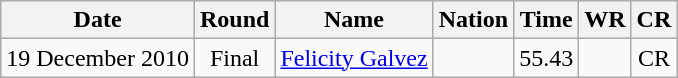<table class="wikitable" style="text-align:center">
<tr>
<th>Date</th>
<th>Round</th>
<th>Name</th>
<th>Nation</th>
<th>Time</th>
<th>WR</th>
<th>CR</th>
</tr>
<tr>
<td>19 December 2010</td>
<td>Final</td>
<td align="left"><a href='#'>Felicity Galvez</a></td>
<td align="left"></td>
<td>55.43</td>
<td></td>
<td>CR</td>
</tr>
</table>
